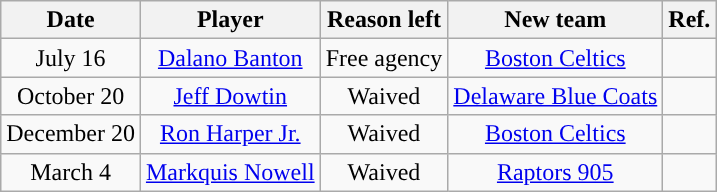<table class="wikitable sortable sortable" style="text-align: center">
<tr>
<th>Date</th>
<th>Player</th>
<th>Reason left</th>
<th>New team</th>
<th>Ref.</th>
</tr>
<tr>
<td>July 16</td>
<td><a href='#'>Dalano Banton</a></td>
<td>Free agency</td>
<td><a href='#'>Boston Celtics</a></td>
<td></td>
</tr>
<tr>
<td>October 20</td>
<td><a href='#'>Jeff Dowtin</a></td>
<td>Waived</td>
<td><a href='#'>Delaware Blue Coats</a></td>
<td></td>
</tr>
<tr>
<td>December 20</td>
<td><a href='#'>Ron Harper Jr.</a></td>
<td>Waived</td>
<td><a href='#'>Boston Celtics</a></td>
<td></td>
</tr>
<tr>
<td>March 4</td>
<td><a href='#'>Markquis Nowell</a></td>
<td>Waived</td>
<td><a href='#'>Raptors 905</a></td>
<td></td>
</tr>
</table>
